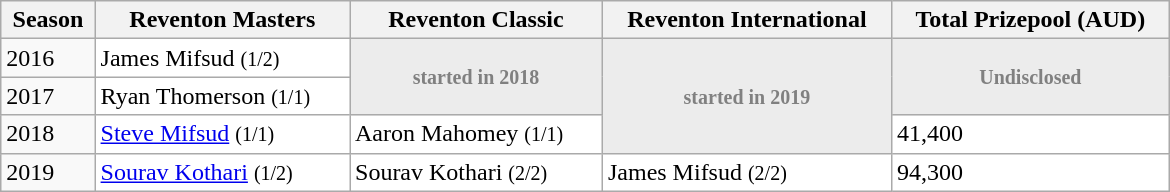<table class="wikitable sortable" width="780">
<tr>
<th>Season</th>
<th>Reventon Masters</th>
<th>Reventon Classic</th>
<th>Reventon International</th>
<th>Total Prizepool (AUD)</th>
</tr>
<tr>
<td>2016</td>
<td style="background: white; text-align: left"> James Mifsud <small>(1/2)</small></td>
<th rowspan="2" style="background: #ececec; color: grey; text-align: center" class="table-na"><small>started in 2018</small></th>
<th rowspan="3" style="background: #ececec; color: grey; text-align: center" class="table-na"><small>started in 2019</small></th>
<th rowspan="2" style="background: #ececec; color: grey; text-align: center" class="table-na"><small>Undisclosed</small></th>
</tr>
<tr>
<td>2017</td>
<td style="background: white; text-align: left"> Ryan Thomerson <small>(1/1)</small></td>
</tr>
<tr>
<td>2018</td>
<td style="background: white; text-align: left"> <a href='#'>Steve Mifsud</a> <small>(1/1)</small></td>
<td style="background: white; text-align: left"> Aaron Mahomey <small>(1/1)</small></td>
<td style="background: white; text-align: left">41,400</td>
</tr>
<tr>
<td>2019</td>
<td style="background: white; text-align: left"> <a href='#'>Sourav Kothari</a> <small>(1/2)</small></td>
<td style="background: white; text-align: left"> Sourav Kothari <small>(2/2)</small></td>
<td style="background: white; text-align: left"> James Mifsud <small>(2/2)</small></td>
<td style="background: white; text-align: left">94,300</td>
</tr>
</table>
